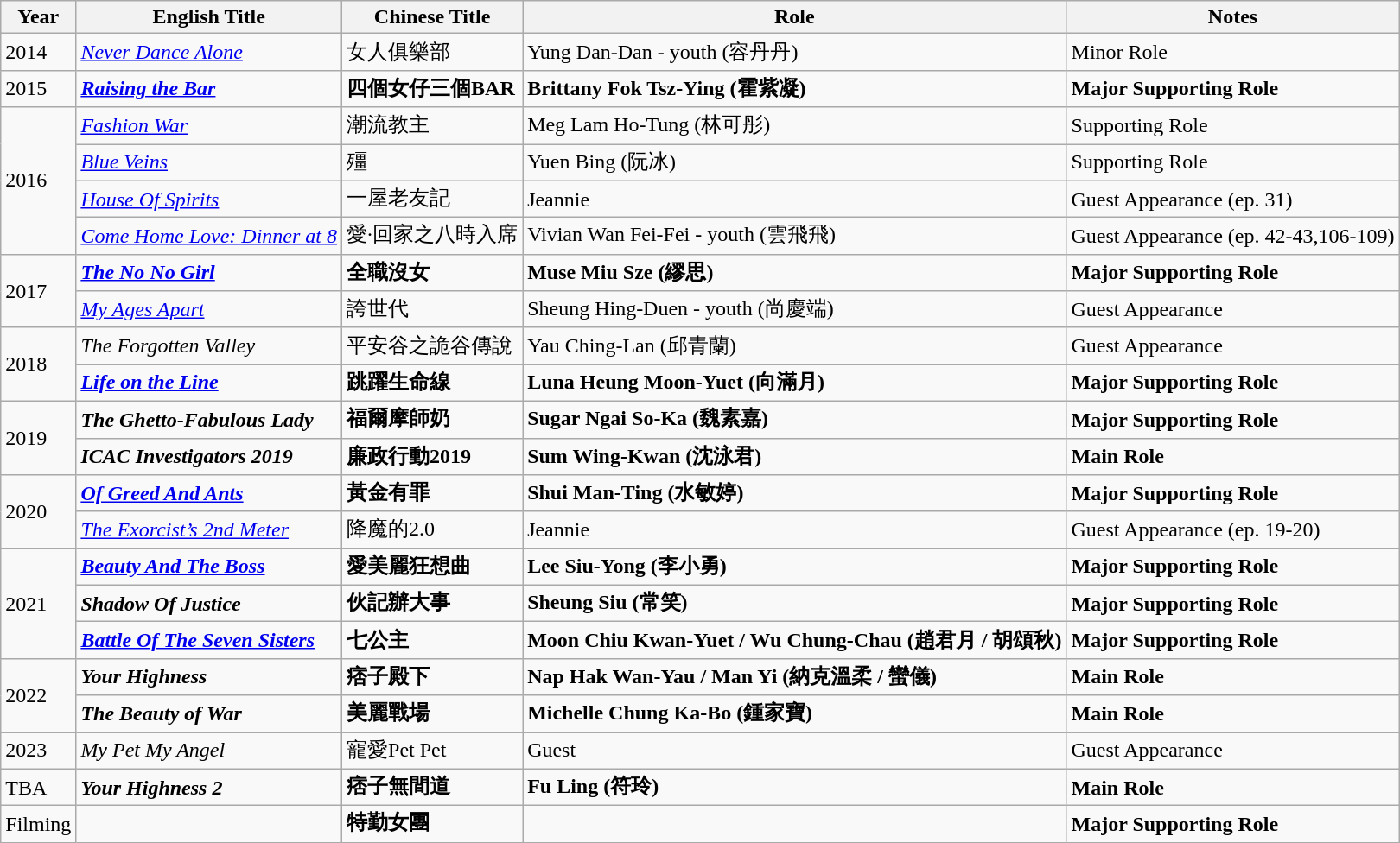<table class="wikitable">
<tr>
<th>Year</th>
<th>English Title</th>
<th>Chinese Title</th>
<th>Role</th>
<th>Notes</th>
</tr>
<tr>
<td>2014</td>
<td><em><a href='#'>Never Dance Alone</a></em></td>
<td>女人俱樂部</td>
<td>Yung Dan-Dan - youth (容丹丹)</td>
<td>Minor Role</td>
</tr>
<tr>
<td>2015</td>
<td><a href='#'><strong><em>Raising the Bar</em></strong></a></td>
<td><strong>四個女仔三個BAR</strong></td>
<td><strong>Brittany Fok Tsz-Ying (霍紫凝)</strong></td>
<td><strong>Major Supporting Role</strong></td>
</tr>
<tr>
<td rowspan="4">2016</td>
<td><em><a href='#'>Fashion War</a></em></td>
<td>潮流教主</td>
<td>Meg Lam Ho-Tung (林可彤)</td>
<td>Supporting Role</td>
</tr>
<tr>
<td><a href='#'><em>Blue Veins</em></a></td>
<td>殭</td>
<td>Yuen Bing (阮冰)</td>
<td>Supporting Role</td>
</tr>
<tr>
<td><a href='#'><em>House Of Spirits</em></a></td>
<td>一屋老友記</td>
<td>Jeannie</td>
<td>Guest Appearance (ep. 31)</td>
</tr>
<tr>
<td><em><a href='#'>Come Home Love: Dinner at 8</a></em></td>
<td>愛·回家之八時入席</td>
<td>Vivian Wan Fei-Fei - youth (雲飛飛)</td>
<td>Guest Appearance (ep. 42-43,106-109)</td>
</tr>
<tr>
<td rowspan="2">2017</td>
<td><strong><em><a href='#'>The No No Girl</a></em></strong></td>
<td><strong>全職沒女</strong></td>
<td><strong>Muse Miu Sze (繆思)</strong></td>
<td><strong>Major Supporting Role</strong></td>
</tr>
<tr>
<td><em><a href='#'>My Ages Apart</a></em></td>
<td>誇世代</td>
<td>Sheung Hing-Duen - youth (尚慶端)</td>
<td>Guest Appearance</td>
</tr>
<tr>
<td rowspan="2">2018</td>
<td><em>The Forgotten Valley</em></td>
<td>平安谷之詭谷傳說</td>
<td>Yau Ching-Lan (邱青蘭)</td>
<td>Guest Appearance</td>
</tr>
<tr>
<td><strong><a href='#'><em>Life on the Line</em></a></strong></td>
<td><strong>跳躍生命線</strong></td>
<td><strong>Luna Heung Moon-Yuet  (向滿月)</strong></td>
<td><strong>Major Supporting Role</strong></td>
</tr>
<tr>
<td rowspan="2">2019</td>
<td><strong><em>The Ghetto-Fabulous Lady</em></strong></td>
<td><strong>福爾摩師奶</strong></td>
<td><strong>Sugar Ngai So-Ka (魏素嘉)</strong></td>
<td><strong>Major Supporting Role</strong></td>
</tr>
<tr>
<td><strong><em>ICAC Investigators 2019</em></strong></td>
<td><strong>廉政行動2019</strong></td>
<td><strong>Sum Wing-Kwan (沈泳君)</strong></td>
<td><strong>Main Role</strong></td>
</tr>
<tr>
<td rowspan="2">2020</td>
<td><strong><a href='#'><em>Of Greed And Ants</em></a></strong></td>
<td><strong>黃金有罪</strong></td>
<td><strong>Shui Man-Ting (水敏婷)</strong></td>
<td><strong>Major Supporting Role</strong></td>
</tr>
<tr>
<td><em><a href='#'>The Exorcist’s 2nd Meter</a></em></td>
<td>降魔的2.0</td>
<td>Jeannie</td>
<td>Guest Appearance (ep. 19-20)</td>
</tr>
<tr>
<td rowspan="3">2021</td>
<td><strong><a href='#'><em>Beauty And The Boss</em></a></strong></td>
<td><strong>愛美麗狂想曲</strong></td>
<td><strong>Lee Siu-Yong (李小勇)</strong></td>
<td><strong>Major Supporting Role</strong></td>
</tr>
<tr>
<td><strong><em>Shadow Of Justice</em></strong></td>
<td><strong>伙記辦大事</strong></td>
<td><strong>Sheung Siu (常笑)</strong></td>
<td><strong>Major Supporting Role</strong></td>
</tr>
<tr>
<td><strong><em><a href='#'>Battle Of The Seven Sisters</a></em></strong></td>
<td><strong>七公主</strong></td>
<td><strong>Moon Chiu Kwan-Yuet / Wu Chung-Chau (趙君月 / 胡頌秋)</strong></td>
<td><strong>Major Supporting Role</strong></td>
</tr>
<tr>
<td rowspan="2">2022</td>
<td><strong><em>Your Highness</em></strong></td>
<td><strong>痞子殿下</strong></td>
<td><strong>Nap Hak Wan-Yau / Man Yi (納克溫柔 / 蠻儀)</strong></td>
<td><strong>Main Role</strong></td>
</tr>
<tr>
<td><strong><em>The Beauty of War</em></strong></td>
<td><strong>美麗戰場</strong></td>
<td><strong>Michelle Chung Ka-Bo (鍾家寶)</strong></td>
<td><strong>Main Role</strong></td>
</tr>
<tr>
<td>2023</td>
<td><em>My Pet My Angel</em></td>
<td>寵愛Pet Pet</td>
<td>Guest</td>
<td>Guest Appearance</td>
</tr>
<tr>
<td>TBA</td>
<td><strong><em>Your Highness 2</em></strong></td>
<td><strong>痞子無間道</strong></td>
<td><strong>Fu Ling (符玲)</strong></td>
<td><strong>Main Role</strong></td>
</tr>
<tr>
<td>Filming</td>
<td></td>
<td><strong>特勤女團</strong></td>
<td></td>
<td><strong>Major Supporting Role</strong></td>
</tr>
</table>
